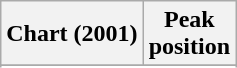<table class="wikitable sortable plainrowheaders" style="text-align:center">
<tr>
<th>Chart (2001)</th>
<th>Peak <br> position</th>
</tr>
<tr>
</tr>
<tr>
</tr>
</table>
